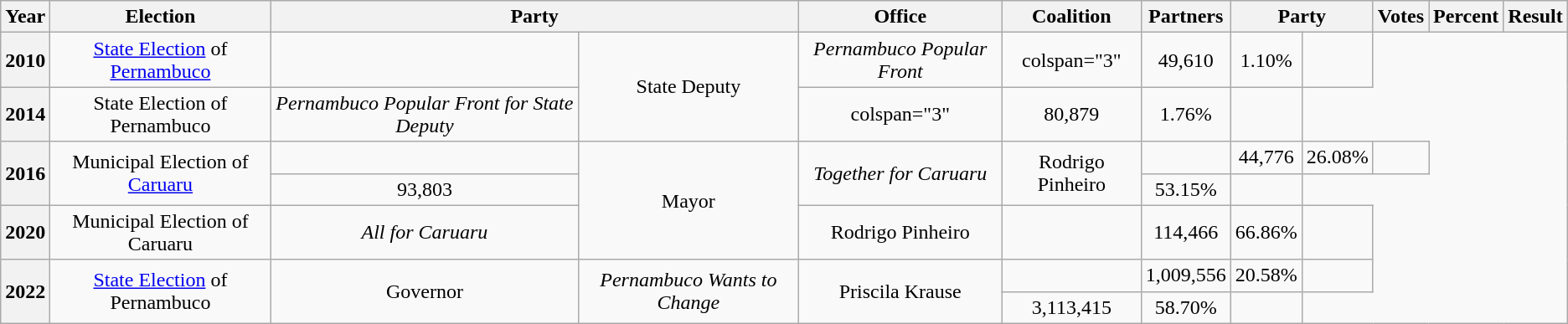<table class="wikitable" style="text-align:center">
<tr>
<th>Year</th>
<th>Election</th>
<th colspan="2">Party</th>
<th>Office</th>
<th>Coalition</th>
<th>Partners</th>
<th colspan="2">Party</th>
<th>Votes</th>
<th>Percent</th>
<th>Result</th>
</tr>
<tr>
<th>2010</th>
<td><a href='#'>State Election</a> of <a href='#'>Pernambuco</a></td>
<td></td>
<td rowspan="2">State Deputy</td>
<td><em>Pernambuco Popular Front</em><br></td>
<td>colspan="3" </td>
<td>49,610</td>
<td>1.10%</td>
<td></td>
</tr>
<tr>
<th>2014</th>
<td>State Election of Pernambuco</td>
<td><em>Pernambuco Popular Front for State Deputy</em><br></td>
<td>colspan="3" </td>
<td>80,879</td>
<td>1.76%</td>
<td></td>
</tr>
<tr>
<th rowspan="2">2016</th>
<td rowspan="2">Municipal Election of <a href='#'>Caruaru</a></td>
<td></td>
<td rowspan="3">Mayor</td>
<td rowspan="2"><em>Together for Caruaru</em><br></td>
<td rowspan="2">Rodrigo Pinheiro</td>
<td></td>
<td>44,776</td>
<td>26.08%</td>
<td></td>
</tr>
<tr>
<td>93,803</td>
<td>53.15%</td>
<td></td>
</tr>
<tr>
<th>2020</th>
<td>Municipal Election of Caruaru</td>
<td><em>All for Caruaru</em><br></td>
<td>Rodrigo Pinheiro</td>
<td></td>
<td>114,466</td>
<td>66.86%</td>
<td></td>
</tr>
<tr>
<th rowspan="2">2022</th>
<td rowspan="2"><a href='#'>State Election</a> of Pernambuco</td>
<td rowspan="2">Governor</td>
<td rowspan="2"><em>Pernambuco Wants to Change</em><br></td>
<td rowspan="2">Priscila Krause</td>
<td></td>
<td>1,009,556</td>
<td>20.58%</td>
<td></td>
</tr>
<tr>
<td>3,113,415</td>
<td>58.70%</td>
<td></td>
</tr>
</table>
